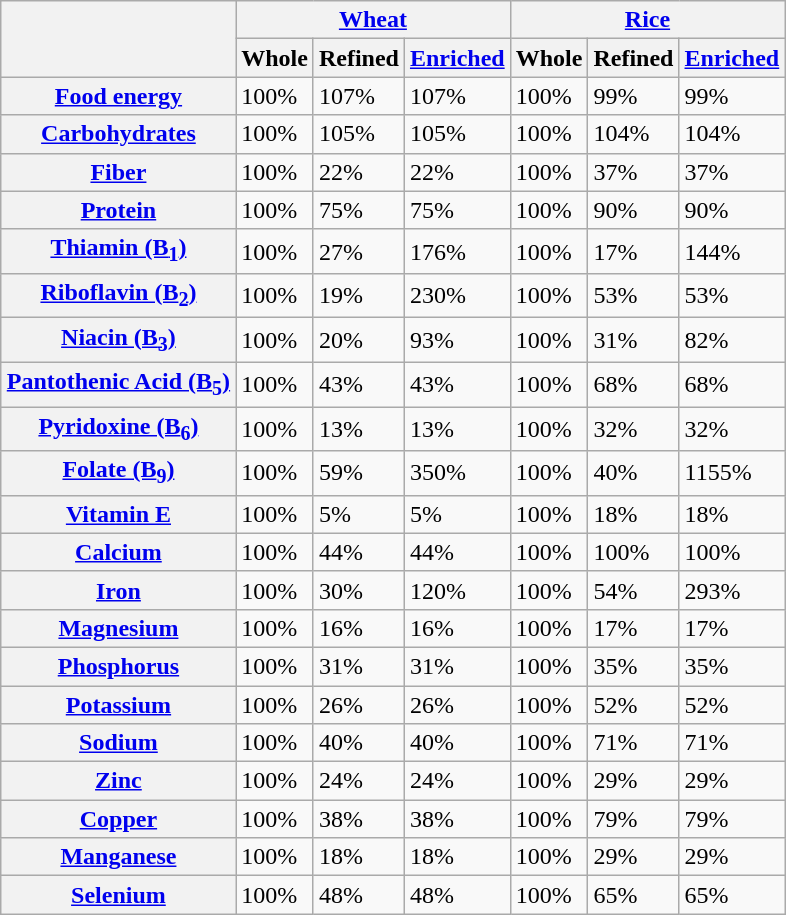<table class="wikitable sortable" style="margin: 1em auto 1em auto">
<tr>
<th rowspan="2"></th>
<th colspan="3"><a href='#'>Wheat</a></th>
<th colspan="3"><a href='#'>Rice</a></th>
</tr>
<tr>
<th>Whole</th>
<th>Refined</th>
<th><a href='#'>Enriched</a></th>
<th>Whole</th>
<th>Refined</th>
<th><a href='#'>Enriched</a></th>
</tr>
<tr>
<th><a href='#'>Food energy</a></th>
<td>100%</td>
<td>107%</td>
<td>107%</td>
<td>100%</td>
<td>99%</td>
<td>99%</td>
</tr>
<tr>
<th><a href='#'>Carbohydrates</a></th>
<td>100%</td>
<td>105%</td>
<td>105%</td>
<td>100%</td>
<td>104%</td>
<td>104%</td>
</tr>
<tr>
<th><a href='#'>Fiber</a></th>
<td>100%</td>
<td>22%</td>
<td>22%</td>
<td>100%</td>
<td>37%</td>
<td>37%</td>
</tr>
<tr>
<th><a href='#'>Protein</a></th>
<td>100%</td>
<td>75%</td>
<td>75%</td>
<td>100%</td>
<td>90%</td>
<td>90%</td>
</tr>
<tr>
<th><a href='#'>Thiamin (B<sub>1</sub>)</a></th>
<td>100%</td>
<td>27%</td>
<td>176%</td>
<td>100%</td>
<td>17%</td>
<td>144%</td>
</tr>
<tr>
<th><a href='#'>Riboflavin (B<sub>2</sub>)</a></th>
<td>100%</td>
<td>19%</td>
<td>230%</td>
<td>100%</td>
<td>53%</td>
<td>53%</td>
</tr>
<tr>
<th><a href='#'>Niacin (B<sub>3</sub>)</a></th>
<td>100%</td>
<td>20%</td>
<td>93%</td>
<td>100%</td>
<td>31%</td>
<td>82%</td>
</tr>
<tr>
<th><a href='#'>Pantothenic Acid (B<sub>5</sub>)</a></th>
<td>100%</td>
<td>43%</td>
<td>43%</td>
<td>100%</td>
<td>68%</td>
<td>68%</td>
</tr>
<tr>
<th><a href='#'>Pyridoxine (B<sub>6</sub>)</a></th>
<td>100%</td>
<td>13%</td>
<td>13%</td>
<td>100%</td>
<td>32%</td>
<td>32%</td>
</tr>
<tr>
<th><a href='#'>Folate (B<sub>9</sub>)</a></th>
<td>100%</td>
<td>59%</td>
<td>350%</td>
<td>100%</td>
<td>40%</td>
<td>1155%</td>
</tr>
<tr>
<th><a href='#'>Vitamin E</a></th>
<td>100%</td>
<td>5%</td>
<td>5%</td>
<td>100%</td>
<td>18%</td>
<td>18%</td>
</tr>
<tr>
<th><a href='#'>Calcium</a></th>
<td>100%</td>
<td>44%</td>
<td>44%</td>
<td>100%</td>
<td>100%</td>
<td>100%</td>
</tr>
<tr>
<th><a href='#'>Iron</a></th>
<td>100%</td>
<td>30%</td>
<td>120%</td>
<td>100%</td>
<td>54%</td>
<td>293%</td>
</tr>
<tr>
<th><a href='#'>Magnesium</a></th>
<td>100%</td>
<td>16%</td>
<td>16%</td>
<td>100%</td>
<td>17%</td>
<td>17%</td>
</tr>
<tr>
<th><a href='#'>Phosphorus</a></th>
<td>100%</td>
<td>31%</td>
<td>31%</td>
<td>100%</td>
<td>35%</td>
<td>35%</td>
</tr>
<tr>
<th><a href='#'>Potassium</a></th>
<td>100%</td>
<td>26%</td>
<td>26%</td>
<td>100%</td>
<td>52%</td>
<td>52%</td>
</tr>
<tr>
<th><a href='#'>Sodium</a></th>
<td>100%</td>
<td>40%</td>
<td>40%</td>
<td>100%</td>
<td>71%</td>
<td>71%</td>
</tr>
<tr>
<th><a href='#'>Zinc</a></th>
<td>100%</td>
<td>24%</td>
<td>24%</td>
<td>100%</td>
<td>29%</td>
<td>29%</td>
</tr>
<tr>
<th><a href='#'>Copper</a></th>
<td>100%</td>
<td>38%</td>
<td>38%</td>
<td>100%</td>
<td>79%</td>
<td>79%</td>
</tr>
<tr>
<th><a href='#'>Manganese</a></th>
<td>100%</td>
<td>18%</td>
<td>18%</td>
<td>100%</td>
<td>29%</td>
<td>29%</td>
</tr>
<tr>
<th><a href='#'>Selenium</a></th>
<td>100%</td>
<td>48%</td>
<td>48%</td>
<td>100%</td>
<td>65%</td>
<td>65%</td>
</tr>
</table>
